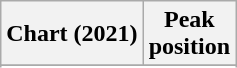<table class="wikitable sortable plainrowheaders" style="text-align:center">
<tr>
<th scope="col">Chart (2021)</th>
<th scope="col">Peak<br>position</th>
</tr>
<tr>
</tr>
<tr>
</tr>
<tr>
</tr>
<tr>
</tr>
</table>
